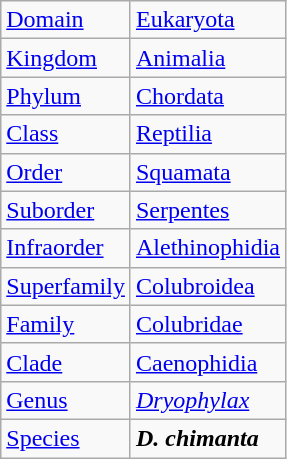<table class="wikitable mw-collapsible mw-collapsed">
<tr>
<td><a href='#'>Domain</a></td>
<td><a href='#'>Eukaryota</a></td>
</tr>
<tr>
<td><a href='#'>Kingdom</a></td>
<td><a href='#'>Animalia</a></td>
</tr>
<tr>
<td><a href='#'>Phylum</a></td>
<td><a href='#'>Chordata</a></td>
</tr>
<tr>
<td><a href='#'>Class</a></td>
<td><a href='#'>Reptilia</a></td>
</tr>
<tr>
<td><a href='#'>Order</a></td>
<td><a href='#'>Squamata</a></td>
</tr>
<tr>
<td><a href='#'>Suborder</a></td>
<td><a href='#'>Serpentes</a></td>
</tr>
<tr>
<td><a href='#'>Infraorder</a></td>
<td><a href='#'>Alethinophidia</a></td>
</tr>
<tr>
<td><a href='#'>Superfamily</a></td>
<td><a href='#'>Colubroidea</a></td>
</tr>
<tr>
<td><a href='#'>Family</a></td>
<td><a href='#'>Colubridae</a></td>
</tr>
<tr>
<td><a href='#'>Clade</a></td>
<td><a href='#'>Caenophidia</a></td>
</tr>
<tr>
<td><a href='#'>Genus</a></td>
<td><em><a href='#'>Dryophylax</a></em></td>
</tr>
<tr>
<td><a href='#'>Species</a></td>
<td><strong><em>D. chimanta</em></strong></td>
</tr>
</table>
